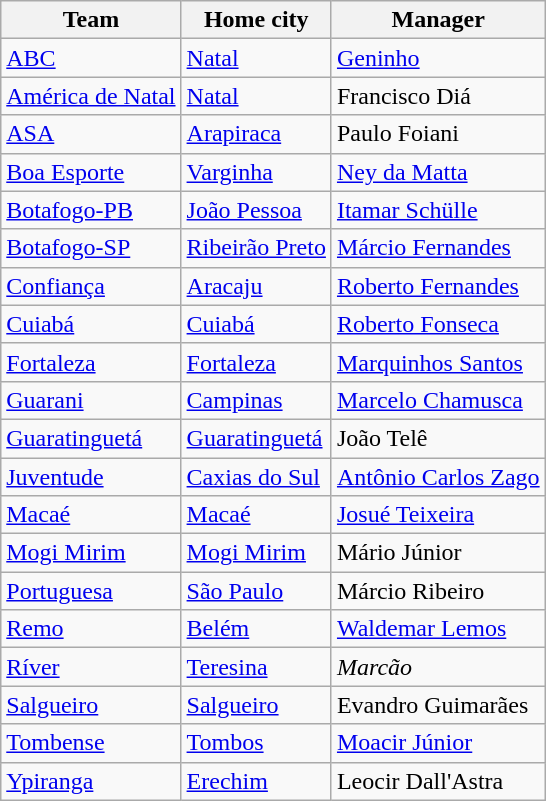<table class="wikitable sortable" |>
<tr>
<th>Team</th>
<th>Home city</th>
<th>Manager</th>
</tr>
<tr>
<td><a href='#'>ABC</a></td>
<td><a href='#'>Natal</a></td>
<td> <a href='#'>Geninho</a></td>
</tr>
<tr>
<td><a href='#'>América de Natal</a></td>
<td><a href='#'>Natal</a></td>
<td> Francisco Diá</td>
</tr>
<tr>
<td><a href='#'>ASA</a></td>
<td><a href='#'>Arapiraca</a></td>
<td> Paulo Foiani</td>
</tr>
<tr>
<td><a href='#'>Boa Esporte</a></td>
<td><a href='#'>Varginha</a></td>
<td> <a href='#'>Ney da Matta</a></td>
</tr>
<tr>
<td><a href='#'>Botafogo-PB</a></td>
<td><a href='#'>João Pessoa</a></td>
<td> <a href='#'>Itamar Schülle</a></td>
</tr>
<tr>
<td><a href='#'>Botafogo-SP</a></td>
<td><a href='#'>Ribeirão Preto</a></td>
<td> <a href='#'>Márcio Fernandes</a></td>
</tr>
<tr>
<td><a href='#'>Confiança</a></td>
<td><a href='#'>Aracaju</a></td>
<td> <a href='#'>Roberto Fernandes</a></td>
</tr>
<tr>
<td><a href='#'>Cuiabá</a></td>
<td><a href='#'>Cuiabá</a></td>
<td> <a href='#'>Roberto Fonseca</a></td>
</tr>
<tr>
<td><a href='#'>Fortaleza</a></td>
<td><a href='#'>Fortaleza</a></td>
<td> <a href='#'>Marquinhos Santos</a></td>
</tr>
<tr>
<td><a href='#'>Guarani</a></td>
<td><a href='#'>Campinas</a></td>
<td> <a href='#'>Marcelo Chamusca</a></td>
</tr>
<tr>
<td><a href='#'>Guaratinguetá</a></td>
<td><a href='#'>Guaratinguetá</a></td>
<td> João Telê</td>
</tr>
<tr>
<td><a href='#'>Juventude</a></td>
<td><a href='#'>Caxias do Sul</a></td>
<td> <a href='#'>Antônio Carlos Zago</a></td>
</tr>
<tr>
<td><a href='#'>Macaé</a></td>
<td><a href='#'>Macaé</a></td>
<td> <a href='#'>Josué Teixeira</a></td>
</tr>
<tr>
<td><a href='#'>Mogi Mirim</a></td>
<td><a href='#'>Mogi Mirim</a></td>
<td> Mário Júnior</td>
</tr>
<tr>
<td><a href='#'>Portuguesa</a></td>
<td><a href='#'>São Paulo</a></td>
<td> Márcio Ribeiro</td>
</tr>
<tr>
<td><a href='#'>Remo</a></td>
<td><a href='#'>Belém</a></td>
<td> <a href='#'>Waldemar Lemos</a></td>
</tr>
<tr>
<td><a href='#'>Ríver</a></td>
<td><a href='#'>Teresina</a></td>
<td> <em>Marcão</em></td>
</tr>
<tr>
<td><a href='#'>Salgueiro</a></td>
<td><a href='#'>Salgueiro</a></td>
<td> Evandro Guimarães</td>
</tr>
<tr>
<td><a href='#'>Tombense</a></td>
<td><a href='#'>Tombos</a></td>
<td> <a href='#'>Moacir Júnior</a></td>
</tr>
<tr>
<td><a href='#'>Ypiranga</a></td>
<td><a href='#'>Erechim</a></td>
<td> Leocir Dall'Astra</td>
</tr>
</table>
